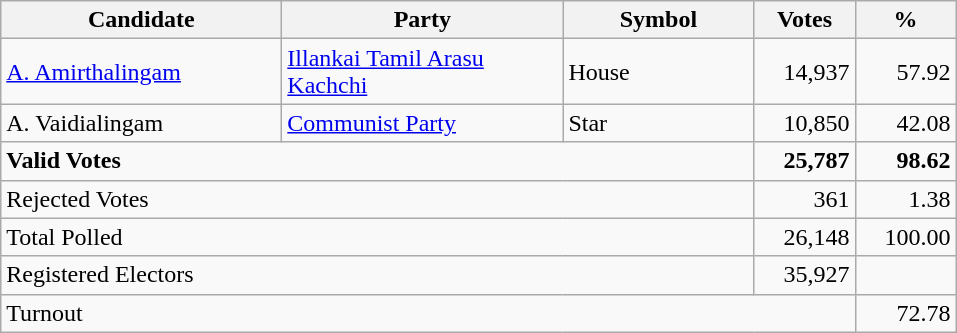<table class="wikitable" border="1" style="text-align:right;">
<tr>
<th align=left colspan=1 width="180">Candidate</th>
<th align=left width="180">Party</th>
<th align=left width="120">Symbol</th>
<th align=left width="60">Votes</th>
<th align=left width="60">%</th>
</tr>
<tr>
<td align=left><a href='#'>A. Amirthalingam</a></td>
<td align=left><a href='#'>Illankai Tamil Arasu Kachchi</a></td>
<td align=left>House</td>
<td>14,937</td>
<td>57.92</td>
</tr>
<tr>
<td align=left>A. Vaidialingam</td>
<td align=left><a href='#'>Communist Party</a></td>
<td align=left>Star</td>
<td>10,850</td>
<td>42.08</td>
</tr>
<tr>
<td align=left colspan=3><strong>Valid Votes</strong></td>
<td><strong>25,787</strong></td>
<td><strong>98.62</strong></td>
</tr>
<tr>
<td align=left colspan=3>Rejected Votes</td>
<td>361</td>
<td>1.38</td>
</tr>
<tr>
<td align=left colspan=3>Total Polled</td>
<td>26,148</td>
<td>100.00</td>
</tr>
<tr>
<td align=left colspan=3>Registered Electors</td>
<td>35,927</td>
<td></td>
</tr>
<tr>
<td align=left colspan=4>Turnout</td>
<td>72.78</td>
</tr>
</table>
